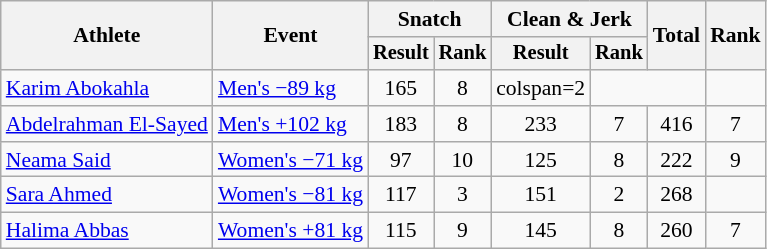<table class="wikitable" style="font-size:90%">
<tr>
<th rowspan="2">Athlete</th>
<th rowspan="2">Event</th>
<th colspan="2">Snatch</th>
<th colspan="2">Clean & Jerk</th>
<th rowspan="2">Total</th>
<th rowspan="2">Rank</th>
</tr>
<tr style="font-size:95%">
<th>Result</th>
<th>Rank</th>
<th>Result</th>
<th>Rank</th>
</tr>
<tr align=center>
<td align=left><a href='#'>Karim Abokahla</a></td>
<td align=left><a href='#'>Men's −89 kg</a></td>
<td>165</td>
<td>8</td>
<td>colspan=2 </td>
<td colspan="2"></td>
</tr>
<tr align=center>
<td align=left><a href='#'>Abdelrahman El-Sayed</a></td>
<td align=left><a href='#'>Men's +102 kg</a></td>
<td>183</td>
<td>8</td>
<td>233</td>
<td>7</td>
<td>416</td>
<td>7</td>
</tr>
<tr align=center>
<td align=left><a href='#'>Neama Said</a></td>
<td align=left><a href='#'>Women's −71 kg</a></td>
<td>97</td>
<td>10</td>
<td>125</td>
<td>8</td>
<td>222</td>
<td>9</td>
</tr>
<tr align=center>
<td align=left><a href='#'>Sara Ahmed</a></td>
<td align=left><a href='#'>Women's −81 kg</a></td>
<td>117</td>
<td>3</td>
<td>151</td>
<td>2</td>
<td>268</td>
<td></td>
</tr>
<tr align=center>
<td align=left><a href='#'>Halima Abbas</a></td>
<td align=left><a href='#'>Women's +81 kg</a></td>
<td>115</td>
<td>9</td>
<td>145</td>
<td>8</td>
<td>260</td>
<td>7</td>
</tr>
</table>
